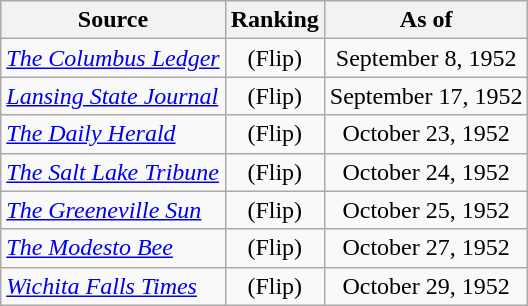<table class="wikitable" style="text-align:center">
<tr>
<th>Source</th>
<th>Ranking</th>
<th>As of</th>
</tr>
<tr>
<td align="left"><em><a href='#'>The Columbus Ledger</a></em></td>
<td>(Flip)</td>
<td>September 8, 1952</td>
</tr>
<tr>
<td align="left"><em><a href='#'>Lansing State Journal</a></em></td>
<td>(Flip)</td>
<td>September 17, 1952</td>
</tr>
<tr>
<td align="left"><em><a href='#'>The Daily Herald</a></em></td>
<td>(Flip)</td>
<td>October 23, 1952</td>
</tr>
<tr>
<td align="left"><em><a href='#'>The Salt Lake Tribune</a></em></td>
<td>(Flip)</td>
<td>October 24, 1952</td>
</tr>
<tr>
<td align="left"><em><a href='#'>The Greeneville Sun</a></em></td>
<td>(Flip)</td>
<td>October 25, 1952</td>
</tr>
<tr>
<td align="left"><em><a href='#'>The Modesto Bee</a></em></td>
<td>(Flip)</td>
<td>October 27, 1952</td>
</tr>
<tr>
<td align="left"><em><a href='#'>Wichita Falls Times</a></em></td>
<td>(Flip)</td>
<td>October 29, 1952</td>
</tr>
</table>
